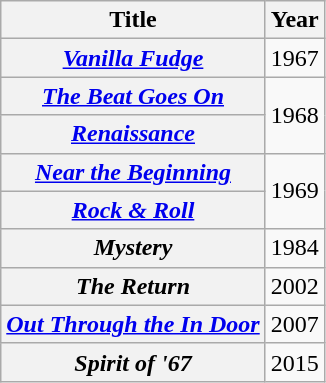<table class="wikitable">
<tr>
<th>Title</th>
<th>Year</th>
</tr>
<tr>
<th><em><a href='#'>Vanilla Fudge</a></em></th>
<td>1967</td>
</tr>
<tr>
<th><em><a href='#'>The Beat Goes On</a></em></th>
<td rowspan="2">1968</td>
</tr>
<tr>
<th><em><a href='#'>Renaissance</a></em></th>
</tr>
<tr>
<th><em><a href='#'>Near the Beginning</a></em></th>
<td rowspan="2">1969</td>
</tr>
<tr>
<th><em><a href='#'>Rock & Roll</a></em></th>
</tr>
<tr>
<th><em>Mystery</em></th>
<td>1984</td>
</tr>
<tr>
<th><em>The Return</em></th>
<td>2002</td>
</tr>
<tr>
<th><em><a href='#'>Out Through the In Door</a></em></th>
<td>2007</td>
</tr>
<tr>
<th><em>Spirit of '67</em></th>
<td>2015</td>
</tr>
</table>
